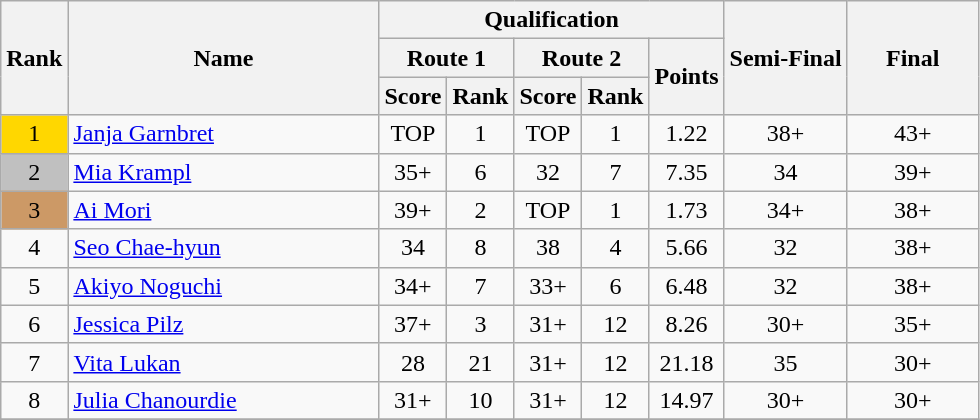<table class="wikitable sortable" style="text-align:center">
<tr>
<th rowspan="3">Rank</th>
<th rowspan="3" width="200">Name</th>
<th colspan="5" rowspan="1">Qualification</th>
<th colspan="1" rowspan="3">Semi-Final</th>
<th rowspan="3" width="80">Final</th>
</tr>
<tr>
<th colspan="2">Route 1</th>
<th colspan="2">Route 2</th>
<th rowspan="2">Points</th>
</tr>
<tr>
<th colspan="1" rowspan="1">Score</th>
<th colspan="1" rowspan="1">Rank</th>
<th colspan="1" rowspan="1">Score</th>
<th colspan="1" rowspan="1">Rank</th>
</tr>
<tr>
<td align="center" style="background: gold">1</td>
<td align="left"> <a href='#'>Janja Garnbret</a></td>
<td>TOP</td>
<td>1</td>
<td>TOP</td>
<td>1</td>
<td>1.22</td>
<td>38+</td>
<td align="center">43+</td>
</tr>
<tr>
<td align="center" style="background: silver">2</td>
<td align="left"> <a href='#'>Mia Krampl</a></td>
<td>35+</td>
<td>6</td>
<td>32</td>
<td>7</td>
<td>7.35</td>
<td>34</td>
<td align="center">39+</td>
</tr>
<tr>
<td align="center" style="background: #cc9966">3</td>
<td align="left"> <a href='#'>Ai Mori</a></td>
<td>39+</td>
<td>2</td>
<td>TOP</td>
<td>1</td>
<td>1.73</td>
<td>34+</td>
<td align="center">38+</td>
</tr>
<tr>
<td align="center">4</td>
<td align="left"> <a href='#'>Seo Chae-hyun</a></td>
<td>34</td>
<td>8</td>
<td>38</td>
<td>4</td>
<td>5.66</td>
<td>32</td>
<td align="center">38+</td>
</tr>
<tr>
<td align="center">5</td>
<td align="left"> <a href='#'>Akiyo Noguchi</a></td>
<td>34+</td>
<td>7</td>
<td>33+</td>
<td>6</td>
<td>6.48</td>
<td>32</td>
<td align="center">38+</td>
</tr>
<tr>
<td align="center">6</td>
<td align="left"> <a href='#'>Jessica Pilz</a></td>
<td>37+</td>
<td>3</td>
<td>31+</td>
<td>12</td>
<td>8.26</td>
<td>30+</td>
<td align="center">35+</td>
</tr>
<tr>
<td align="center">7</td>
<td align="left"> <a href='#'>Vita Lukan</a></td>
<td>28</td>
<td>21</td>
<td>31+</td>
<td>12</td>
<td>21.18</td>
<td>35</td>
<td align="center">30+</td>
</tr>
<tr>
<td align="center">8</td>
<td align="left"> <a href='#'>Julia Chanourdie</a></td>
<td>31+</td>
<td>10</td>
<td>31+</td>
<td>12</td>
<td>14.97</td>
<td>30+</td>
<td align="center">30+</td>
</tr>
<tr>
</tr>
</table>
